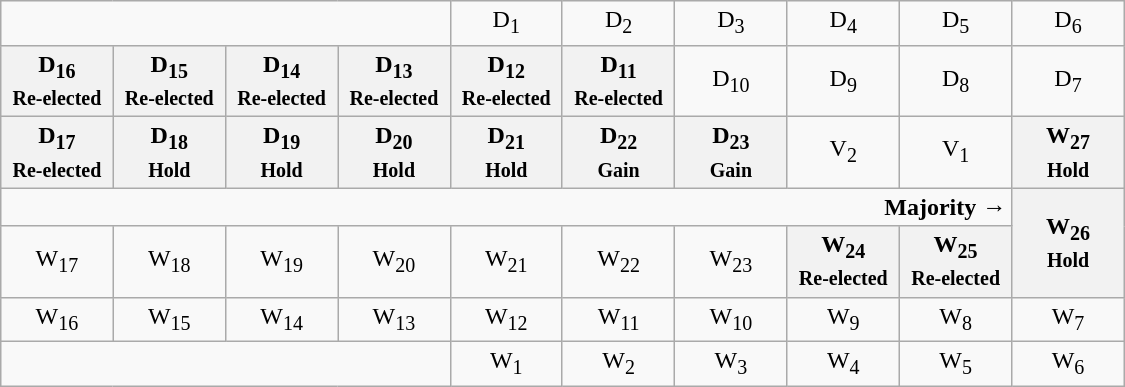<table class="wikitable" style="text-align:center" width=750px>
<tr>
<td colspan=4></td>
<td>D<sub>1</sub></td>
<td>D<sub>2</sub></td>
<td>D<sub>3</sub></td>
<td>D<sub>4</sub></td>
<td>D<sub>5</sub></td>
<td>D<sub>6</sub></td>
</tr>
<tr>
<th width=50px >D<sub>16</sub><br><small>Re-elected</small></th>
<th width=50px >D<sub>15</sub><br><small>Re-elected</small></th>
<th width=50px >D<sub>14</sub><br><small>Re-elected</small></th>
<th width=50px >D<sub>13</sub><br><small>Re-elected</small></th>
<th width=50px >D<sub>12</sub><br><small>Re-elected</small></th>
<th width=50px >D<sub>11</sub><br><small>Re-elected</small></th>
<td width=50px >D<sub>10</sub></td>
<td width=50px >D<sub>9</sub></td>
<td width=50px >D<sub>8</sub></td>
<td width=50px >D<sub>7</sub></td>
</tr>
<tr>
<th>D<sub>17</sub><br><small>Re-elected</small></th>
<th>D<sub>18</sub><br><small>Hold</small></th>
<th>D<sub>19</sub><br><small>Hold</small></th>
<th>D<sub>20</sub><br><small>Hold</small></th>
<th>D<sub>21</sub><br><small>Hold</small></th>
<th>D<sub>22</sub><br><small>Gain</small></th>
<th>D<sub>23</sub><br><small>Gain</small></th>
<td>V<sub>2</sub></td>
<td>V<sub>1</sub></td>
<th>W<sub>27</sub><br><small>Hold</small></th>
</tr>
<tr>
<td colspan=9 align=right><strong>Majority →</strong></td>
<th rowspan=2 >W<sub>26</sub><br><small>Hold</small></th>
</tr>
<tr>
<td>W<sub>17</sub></td>
<td>W<sub>18</sub></td>
<td>W<sub>19</sub></td>
<td>W<sub>20</sub></td>
<td>W<sub>21</sub></td>
<td>W<sub>22</sub></td>
<td>W<sub>23</sub></td>
<th>W<sub>24</sub><br><small>Re-elected</small></th>
<th>W<sub>25</sub><br><small>Re-elected</small></th>
</tr>
<tr>
<td>W<sub>16</sub></td>
<td>W<sub>15</sub></td>
<td>W<sub>14</sub></td>
<td>W<sub>13</sub></td>
<td>W<sub>12</sub></td>
<td>W<sub>11</sub></td>
<td>W<sub>10</sub></td>
<td>W<sub>9</sub></td>
<td>W<sub>8</sub></td>
<td>W<sub>7</sub></td>
</tr>
<tr>
<td colspan=4></td>
<td>W<sub>1</sub></td>
<td>W<sub>2</sub></td>
<td>W<sub>3</sub></td>
<td>W<sub>4</sub></td>
<td>W<sub>5</sub></td>
<td>W<sub>6</sub></td>
</tr>
</table>
